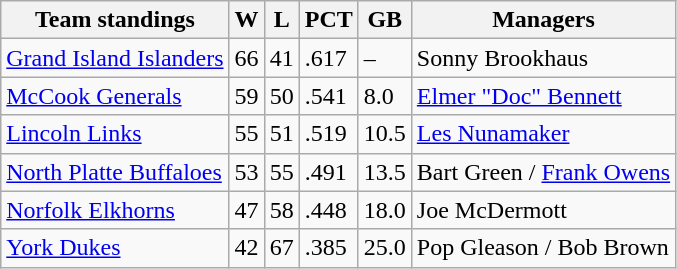<table class="wikitable">
<tr>
<th>Team standings</th>
<th>W</th>
<th>L</th>
<th>PCT</th>
<th>GB</th>
<th>Managers</th>
</tr>
<tr>
<td><a href='#'>Grand Island Islanders</a></td>
<td>66</td>
<td>41</td>
<td>.617</td>
<td>–</td>
<td>Sonny Brookhaus</td>
</tr>
<tr>
<td><a href='#'>McCook Generals</a></td>
<td>59</td>
<td>50</td>
<td>.541</td>
<td>8.0</td>
<td><a href='#'>Elmer "Doc" Bennett</a></td>
</tr>
<tr>
<td><a href='#'>Lincoln Links</a></td>
<td>55</td>
<td>51</td>
<td>.519</td>
<td>10.5</td>
<td><a href='#'>Les Nunamaker</a></td>
</tr>
<tr>
<td><a href='#'>North Platte Buffaloes</a></td>
<td>53</td>
<td>55</td>
<td>.491</td>
<td>13.5</td>
<td>Bart Green / <a href='#'>Frank Owens</a></td>
</tr>
<tr>
<td><a href='#'>Norfolk Elkhorns</a></td>
<td>47</td>
<td>58</td>
<td>.448</td>
<td>18.0</td>
<td>Joe McDermott</td>
</tr>
<tr>
<td><a href='#'>York Dukes</a></td>
<td>42</td>
<td>67</td>
<td>.385</td>
<td>25.0</td>
<td>Pop Gleason / Bob Brown</td>
</tr>
</table>
